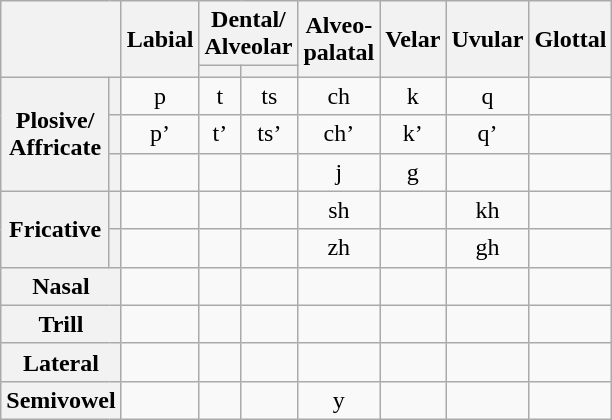<table class="wikitable" style="text-align:center;">
<tr>
<th rowspan="2" colspan="2"></th>
<th rowspan="2">Labial</th>
<th colspan="2">Dental/<br>Alveolar</th>
<th rowspan="2">Alveo-<br>palatal</th>
<th rowspan="2">Velar</th>
<th rowspan="2">Uvular</th>
<th rowspan="2">Glottal</th>
</tr>
<tr>
<th></th>
<th></th>
</tr>
<tr>
<th rowspan="3">Plosive/<br>Affricate</th>
<th></th>
<td>p </td>
<td>t </td>
<td>ts </td>
<td>ch </td>
<td>k </td>
<td>q </td>
<td></td>
</tr>
<tr>
<th></th>
<td>p’ </td>
<td>t’ </td>
<td>ts’ </td>
<td>ch’ </td>
<td>k’ </td>
<td>q’ </td>
<td></td>
</tr>
<tr>
<th></th>
<td></td>
<td></td>
<td></td>
<td>j </td>
<td>g </td>
<td></td>
<td></td>
</tr>
<tr>
<th rowspan="2">Fricative</th>
<th></th>
<td></td>
<td></td>
<td></td>
<td>sh </td>
<td></td>
<td>kh </td>
<td></td>
</tr>
<tr>
<th></th>
<td></td>
<td></td>
<td></td>
<td>zh </td>
<td></td>
<td>gh </td>
<td></td>
</tr>
<tr>
<th colspan="2">Nasal</th>
<td></td>
<td></td>
<td></td>
<td></td>
<td></td>
<td></td>
<td></td>
</tr>
<tr>
<th colspan="2">Trill</th>
<td></td>
<td></td>
<td></td>
<td></td>
<td></td>
<td></td>
<td></td>
</tr>
<tr>
<th colspan="2">Lateral</th>
<td></td>
<td></td>
<td></td>
<td></td>
<td></td>
<td></td>
<td></td>
</tr>
<tr>
<th colspan="2">Semivowel</th>
<td></td>
<td></td>
<td></td>
<td>y </td>
<td></td>
<td></td>
<td></td>
</tr>
</table>
